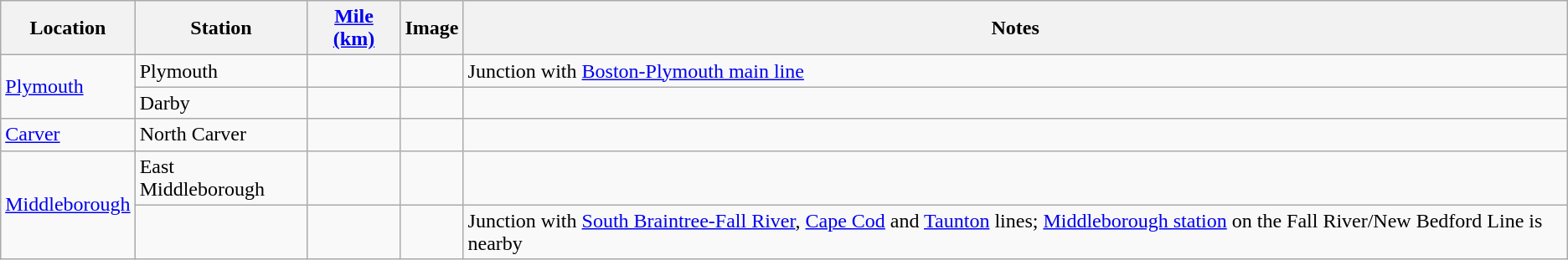<table class="wikitable">
<tr>
<th>Location</th>
<th>Station</th>
<th><a href='#'>Mile (km)</a></th>
<th>Image</th>
<th>Notes</th>
</tr>
<tr>
<td rowspan=2><a href='#'>Plymouth</a></td>
<td>Plymouth</td>
<td></td>
<td></td>
<td>Junction with <a href='#'>Boston-Plymouth main line</a></td>
</tr>
<tr>
<td>Darby</td>
<td></td>
<td></td>
<td></td>
</tr>
<tr>
<td><a href='#'>Carver</a></td>
<td>North Carver</td>
<td></td>
<td></td>
<td></td>
</tr>
<tr>
<td rowspan=2><a href='#'>Middleborough</a></td>
<td>East Middleborough</td>
<td></td>
<td></td>
<td></td>
</tr>
<tr>
<td></td>
<td></td>
<td></td>
<td>Junction with <a href='#'>South Braintree-Fall River</a>, <a href='#'>Cape Cod</a> and <a href='#'>Taunton</a> lines; <a href='#'>Middleborough station</a> on the Fall River/New Bedford Line is nearby</td>
</tr>
</table>
